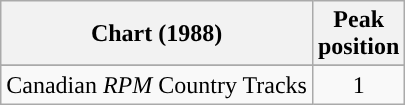<table class="wikitable sortable">
<tr>
<th align="left">Chart (1988)</th>
<th align="center">Peak<br>position</th>
</tr>
<tr>
</tr>
<tr>
<td align="left">Canadian <em>RPM</em> Country Tracks</td>
<td align="center">1</td>
</tr>
</table>
